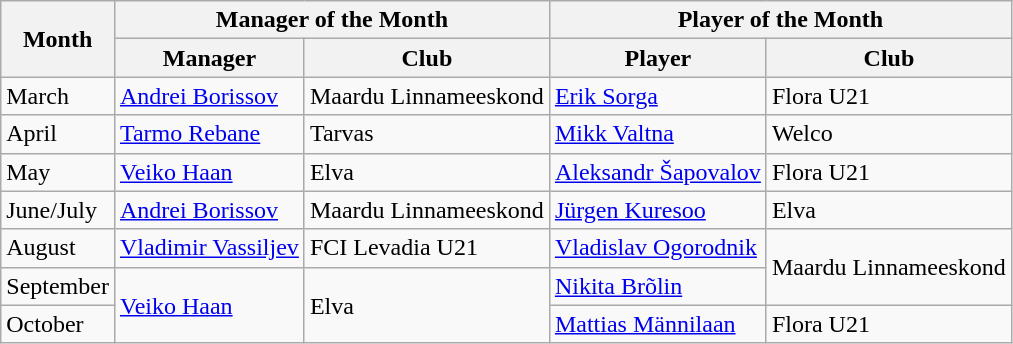<table class="wikitable">
<tr>
<th rowspan=2>Month</th>
<th colspan=2>Manager of the Month</th>
<th colspan=2>Player of the Month</th>
</tr>
<tr>
<th>Manager</th>
<th>Club</th>
<th>Player</th>
<th>Club</th>
</tr>
<tr>
<td>March</td>
<td> <a href='#'>Andrei Borissov</a></td>
<td>Maardu Linnameeskond</td>
<td> <a href='#'>Erik Sorga</a></td>
<td>Flora U21</td>
</tr>
<tr>
<td>April</td>
<td> <a href='#'>Tarmo Rebane</a></td>
<td>Tarvas</td>
<td> <a href='#'>Mikk Valtna</a></td>
<td>Welco</td>
</tr>
<tr>
<td>May</td>
<td> <a href='#'>Veiko Haan</a></td>
<td>Elva</td>
<td> <a href='#'>Aleksandr Šapovalov</a></td>
<td>Flora U21</td>
</tr>
<tr>
<td>June/July</td>
<td> <a href='#'>Andrei Borissov</a></td>
<td>Maardu Linnameeskond</td>
<td> <a href='#'>Jürgen Kuresoo</a></td>
<td>Elva</td>
</tr>
<tr>
<td>August</td>
<td> <a href='#'>Vladimir Vassiljev</a></td>
<td>FCI Levadia U21</td>
<td> <a href='#'>Vladislav Ogorodnik</a></td>
<td rowspan=2>Maardu Linnameeskond</td>
</tr>
<tr>
<td>September</td>
<td rowspan=2> <a href='#'>Veiko Haan</a></td>
<td rowspan=2>Elva</td>
<td> <a href='#'>Nikita Brõlin</a></td>
</tr>
<tr>
<td>October</td>
<td> <a href='#'>Mattias Männilaan</a></td>
<td>Flora U21</td>
</tr>
</table>
